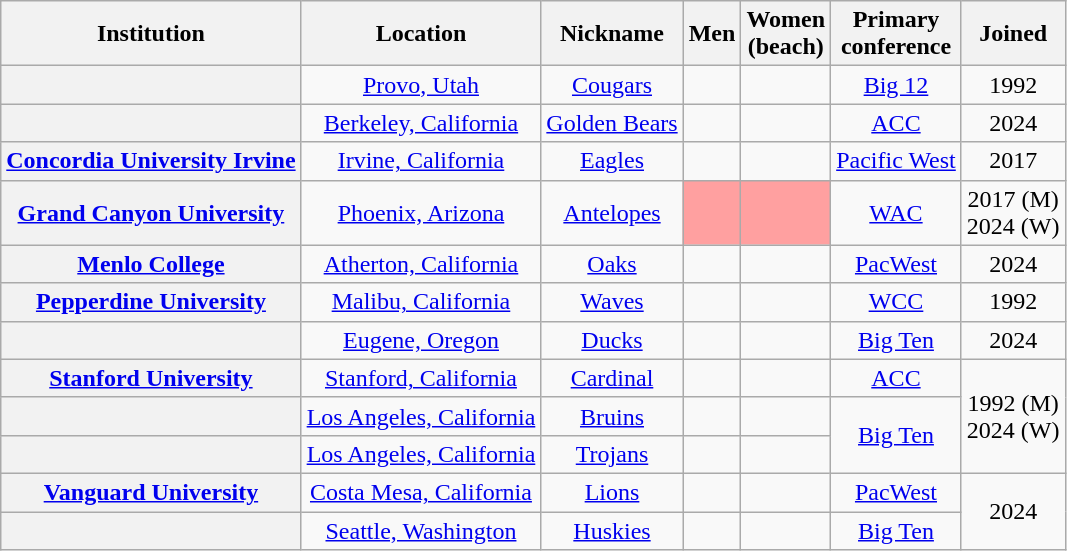<table class="wikitable sortable" style="text-align:center">
<tr>
<th>Institution</th>
<th>Location</th>
<th>Nickname</th>
<th>Men</th>
<th>Women<br>(beach)</th>
<th>Primary<br>conference</th>
<th>Joined</th>
</tr>
<tr>
<th></th>
<td><a href='#'>Provo, Utah</a></td>
<td><a href='#'>Cougars</a></td>
<td></td>
<td></td>
<td><a href='#'>Big 12</a></td>
<td>1992</td>
</tr>
<tr>
<th></th>
<td><a href='#'>Berkeley, California</a></td>
<td><a href='#'>Golden Bears</a></td>
<td></td>
<td></td>
<td><a href='#'>ACC</a></td>
<td>2024</td>
</tr>
<tr>
<th><a href='#'>Concordia University Irvine</a></th>
<td><a href='#'>Irvine, California</a></td>
<td><a href='#'>Eagles</a></td>
<td></td>
<td></td>
<td><a href='#'>Pacific West</a></td>
<td>2017</td>
</tr>
<tr>
<th><a href='#'>Grand Canyon University</a></th>
<td><a href='#'>Phoenix, Arizona</a></td>
<td><a href='#'>Antelopes</a></td>
<td bgcolor=#ffa0a0> </td>
<td bgcolor=#ffa0a0> </td>
<td><a href='#'>WAC</a><br></td>
<td>2017 (M)<br>2024 (W)</td>
</tr>
<tr>
<th><a href='#'>Menlo College</a></th>
<td><a href='#'>Atherton, California</a></td>
<td><a href='#'>Oaks</a></td>
<td></td>
<td></td>
<td><a href='#'>PacWest</a></td>
<td>2024</td>
</tr>
<tr>
<th><a href='#'>Pepperdine University</a></th>
<td><a href='#'>Malibu, California</a></td>
<td><a href='#'>Waves</a></td>
<td></td>
<td></td>
<td><a href='#'>WCC</a></td>
<td>1992</td>
</tr>
<tr>
<th></th>
<td><a href='#'>Eugene, Oregon</a></td>
<td><a href='#'>Ducks</a></td>
<td></td>
<td></td>
<td><a href='#'>Big Ten</a></td>
<td>2024</td>
</tr>
<tr>
<th><a href='#'>Stanford University</a></th>
<td><a href='#'>Stanford, California</a></td>
<td><a href='#'>Cardinal</a></td>
<td></td>
<td></td>
<td><a href='#'>ACC</a></td>
<td rowspan="3">1992 (M)<br>2024 (W)</td>
</tr>
<tr>
<th></th>
<td><a href='#'>Los Angeles, California</a><br></td>
<td><a href='#'>Bruins</a></td>
<td></td>
<td></td>
<td rowspan=2><a href='#'>Big Ten</a></td>
</tr>
<tr>
<th></th>
<td><a href='#'>Los Angeles, California</a><br></td>
<td><a href='#'>Trojans</a></td>
<td></td>
<td></td>
</tr>
<tr>
<th><a href='#'>Vanguard University</a></th>
<td><a href='#'>Costa Mesa, California</a></td>
<td><a href='#'>Lions</a></td>
<td></td>
<td></td>
<td><a href='#'>PacWest</a></td>
<td rowspan=2>2024</td>
</tr>
<tr>
<th></th>
<td><a href='#'>Seattle, Washington</a></td>
<td><a href='#'>Huskies</a></td>
<td></td>
<td></td>
<td><a href='#'>Big Ten</a></td>
</tr>
</table>
